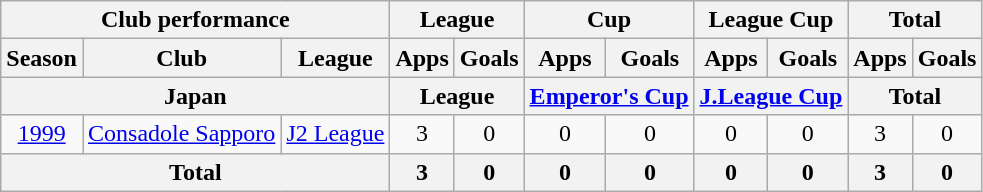<table class="wikitable" style="text-align:center;">
<tr>
<th colspan=3>Club performance</th>
<th colspan=2>League</th>
<th colspan=2>Cup</th>
<th colspan=2>League Cup</th>
<th colspan=2>Total</th>
</tr>
<tr>
<th>Season</th>
<th>Club</th>
<th>League</th>
<th>Apps</th>
<th>Goals</th>
<th>Apps</th>
<th>Goals</th>
<th>Apps</th>
<th>Goals</th>
<th>Apps</th>
<th>Goals</th>
</tr>
<tr>
<th colspan=3>Japan</th>
<th colspan=2>League</th>
<th colspan=2><a href='#'>Emperor's Cup</a></th>
<th colspan=2><a href='#'>J.League Cup</a></th>
<th colspan=2>Total</th>
</tr>
<tr>
<td><a href='#'>1999</a></td>
<td><a href='#'>Consadole Sapporo</a></td>
<td><a href='#'>J2 League</a></td>
<td>3</td>
<td>0</td>
<td>0</td>
<td>0</td>
<td>0</td>
<td>0</td>
<td>3</td>
<td>0</td>
</tr>
<tr>
<th colspan=3>Total</th>
<th>3</th>
<th>0</th>
<th>0</th>
<th>0</th>
<th>0</th>
<th>0</th>
<th>3</th>
<th>0</th>
</tr>
</table>
